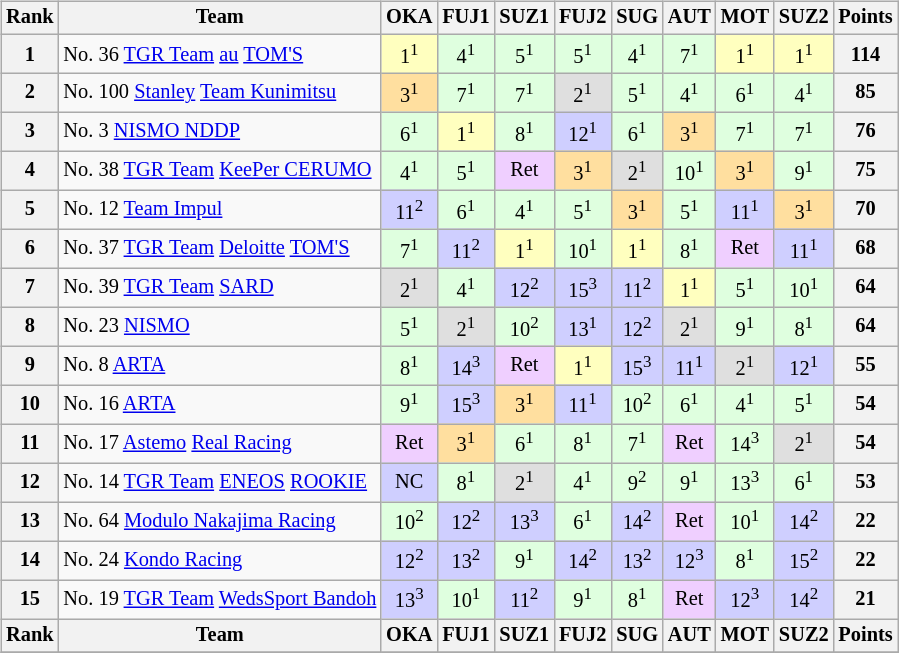<table>
<tr>
<td style="vertical-align:top; text-align:center"><br><table class="wikitable" style="font-size:85%; text-align:center">
<tr>
<th>Rank</th>
<th>Team</th>
<th>OKA</th>
<th>FUJ1</th>
<th>SUZ1</th>
<th>FUJ2</th>
<th>SUG</th>
<th>AUT</th>
<th>MOT</th>
<th>SUZ2</th>
<th>Points</th>
</tr>
<tr>
<th>1</th>
<td align="left">No. 36 <a href='#'>TGR Team</a> <a href='#'>au</a> <a href='#'>TOM'S</a></td>
<td style="background:#ffffbf;">1<sup>1</sup></td>
<td style="background:#dfffdf;">4<sup>1</sup></td>
<td style="background:#dfffdf;">5<sup>1</sup></td>
<td style="background:#dfffdf;">5<sup>1</sup></td>
<td style="background:#dfffdf;">4<sup>1</sup></td>
<td style="background:#dfffdf;">7<sup>1</sup></td>
<td style="background:#ffffbf;">1<sup>1</sup></td>
<td style="background:#ffffbf;">1<sup>1</sup></td>
<th>114</th>
</tr>
<tr>
<th>2</th>
<td align="left">No. 100 <a href='#'>Stanley</a> <a href='#'>Team Kunimitsu</a></td>
<td style="background:#ffdf9f;">3<sup>1</sup></td>
<td style="background:#dfffdf;">7<sup>1</sup></td>
<td style="background:#dfffdf;">7<sup>1</sup></td>
<td style="background:#dfdfdf;">2<sup>1</sup></td>
<td style="background:#dfffdf;">5<sup>1</sup></td>
<td style="background:#dfffdf;">4<sup>1</sup></td>
<td style="background:#dfffdf;">6<sup>1</sup></td>
<td style="background:#dfffdf;">4<sup>1</sup></td>
<th>85</th>
</tr>
<tr>
<th>3</th>
<td align="left">No. 3 <a href='#'>NISMO NDDP</a></td>
<td style="background:#dfffdf;">6<sup>1</sup></td>
<td style="background:#ffffbf;">1<sup>1</sup></td>
<td style="background:#dfffdf;">8<sup>1</sup></td>
<td style="background:#cfcfff;">12<sup>1</sup></td>
<td style="background:#dfffdf;">6<sup>1</sup></td>
<td style="background:#ffdf9f;">3<sup>1</sup></td>
<td style="background:#dfffdf;">7<sup>1</sup></td>
<td style="background:#dfffdf;">7<sup>1</sup></td>
<th>76</th>
</tr>
<tr>
<th>4</th>
<td align="left">No. 38 <a href='#'>TGR Team</a> <a href='#'>KeePer CERUMO</a></td>
<td style="background:#dfffdf;">4<sup>1</sup></td>
<td style="background:#dfffdf;">5<sup>1</sup></td>
<td style="background:#efcfff;">Ret</td>
<td style="background:#ffdf9f;">3<sup>1</sup></td>
<td style="background:#dfdfdf;">2<sup>1</sup></td>
<td style="background:#dfffdf;">10<sup>1</sup></td>
<td style="background:#ffdf9f;">3<sup>1</sup></td>
<td style="background:#dfffdf;">9<sup>1</sup></td>
<th>75</th>
</tr>
<tr>
<th>5</th>
<td align="left">No. 12 <a href='#'>Team Impul</a></td>
<td style="background:#cfcfff;">11<sup>2</sup></td>
<td style="background:#dfffdf;">6<sup>1</sup></td>
<td style="background:#dfffdf;">4<sup>1</sup></td>
<td style="background:#dfffdf;">5<sup>1</sup></td>
<td style="background:#ffdf9f;">3<sup>1</sup></td>
<td style="background:#dfffdf;">5<sup>1</sup></td>
<td style="background:#cfcfff;">11<sup>1</sup></td>
<td style="background:#ffdf9f;">3<sup>1</sup></td>
<th>70</th>
</tr>
<tr>
<th>6</th>
<td align="left">No. 37 <a href='#'>TGR Team</a> <a href='#'>Deloitte</a> <a href='#'>TOM'S</a></td>
<td style="background:#dfffdf;">7<sup>1</sup></td>
<td style="background:#cfcfff;">11<sup>2</sup></td>
<td style="background:#ffffbf;">1<sup>1</sup></td>
<td style="background:#dfffdf;">10<sup>1</sup></td>
<td style="background:#ffffbf;">1<sup>1</sup></td>
<td style="background:#dfffdf;">8<sup>1</sup></td>
<td style="background:#efcfff;">Ret</td>
<td style="background:#cfcfff;">11<sup>1</sup></td>
<th>68</th>
</tr>
<tr>
<th>7</th>
<td align="left">No. 39 <a href='#'>TGR Team</a> <a href='#'>SARD</a></td>
<td style="background:#dfdfdf;">2<sup>1</sup></td>
<td style="background:#dfffdf;">4<sup>1</sup></td>
<td style="background:#cfcfff;">12<sup>2</sup></td>
<td style="background:#cfcfff;">15<sup>3</sup></td>
<td style="background:#cfcfff;">11<sup>2</sup></td>
<td style="background:#ffffbf;">1<sup>1</sup></td>
<td style="background:#dfffdf;">5<sup>1</sup></td>
<td style="background:#dfffdf;">10<sup>1</sup></td>
<th>64</th>
</tr>
<tr>
<th>8</th>
<td align="left">No. 23 <a href='#'>NISMO</a></td>
<td style="background:#dfffdf;">5<sup>1</sup></td>
<td style="background:#dfdfdf;">2<sup>1</sup></td>
<td style="background:#dfffdf;">10<sup>2</sup></td>
<td style="background:#cfcfff;">13<sup>1</sup></td>
<td style="background:#cfcfff;">12<sup>2</sup></td>
<td style="background:#dfdfdf;">2<sup>1</sup></td>
<td style="background:#dfffdf;">9<sup>1</sup></td>
<td style="background:#dfffdf;">8<sup>1</sup></td>
<th>64</th>
</tr>
<tr>
<th>9</th>
<td align="left">No. 8 <a href='#'>ARTA</a></td>
<td style="background:#dfffdf;">8<sup>1</sup></td>
<td style="background:#cfcfff;">14<sup>3</sup></td>
<td style="background:#efcfff;">Ret</td>
<td style="background:#ffffbf;">1<sup>1</sup></td>
<td style="background:#cfcfff;">15<sup>3</sup></td>
<td style="background:#cfcfff;">11<sup>1</sup></td>
<td style="background:#dfdfdf;">2<sup>1</sup></td>
<td style="background:#cfcfff;">12<sup>1</sup></td>
<th>55</th>
</tr>
<tr>
<th>10</th>
<td align="left">No. 16 <a href='#'>ARTA</a></td>
<td style="background:#dfffdf;">9<sup>1</sup></td>
<td style="background:#cfcfff;">15<sup>3</sup></td>
<td style="background:#ffdf9f;">3<sup>1</sup></td>
<td style="background:#cfcfff;">11<sup>1</sup></td>
<td style="background:#dfffdf;">10<sup>2</sup></td>
<td style="background:#dfffdf;">6<sup>1</sup></td>
<td style="background:#dfffdf;">4<sup>1</sup></td>
<td style="background:#dfffdf;">5<sup>1</sup></td>
<th>54</th>
</tr>
<tr>
<th>11</th>
<td align="left">No. 17 <a href='#'>Astemo</a> <a href='#'>Real Racing</a></td>
<td style="background:#efcfff;">Ret</td>
<td style="background:#ffdf9f;">3<sup>1</sup></td>
<td style="background:#dfffdf;">6<sup>1</sup></td>
<td style="background:#dfffdf;">8<sup>1</sup></td>
<td style="background:#dfffdf;">7<sup>1</sup></td>
<td style="background:#efcfff;">Ret</td>
<td style="background:#dfffdf;">14<sup>3</sup></td>
<td style="background:#dfdfdf;">2<sup>1</sup></td>
<th>54</th>
</tr>
<tr>
<th>12</th>
<td align="left">No. 14 <a href='#'>TGR Team</a> <a href='#'>ENEOS</a> <a href='#'>ROOKIE</a></td>
<td style="background:#cfcfff;">NC</td>
<td style="background:#dfffdf;">8<sup>1</sup></td>
<td style="background:#dfdfdf;">2<sup>1</sup></td>
<td style="background:#dfffdf;">4<sup>1</sup></td>
<td style="background:#dfffdf;">9<sup>2</sup></td>
<td style="background:#dfffdf;">9<sup>1</sup></td>
<td style="background:#dfffdf;">13<sup>3</sup></td>
<td style="background:#dfffdf;">6<sup>1</sup></td>
<th>53</th>
</tr>
<tr>
<th>13</th>
<td align="left">No. 64 <a href='#'>Modulo Nakajima Racing</a></td>
<td style="background:#dfffdf;">10<sup>2</sup></td>
<td style="background:#cfcfff;">12<sup>2</sup></td>
<td style="background:#cfcfff;">13<sup>3</sup></td>
<td style="background:#dfffdf;">6<sup>1</sup></td>
<td style="background:#cfcfff;">14<sup>2</sup></td>
<td style="background:#efcfff;">Ret</td>
<td style="background:#dfffdf;">10<sup>1</sup></td>
<td style="background:#cfcfff;">14<sup>2</sup></td>
<th>22</th>
</tr>
<tr>
<th>14</th>
<td align="left">No. 24 <a href='#'>Kondo Racing</a></td>
<td style="background:#cfcfff;">12<sup>2</sup></td>
<td style="background:#cfcfff;">13<sup>2</sup></td>
<td style="background:#dfffdf;">9<sup>1</sup></td>
<td style="background:#cfcfff;">14<sup>2</sup></td>
<td style="background:#cfcfff;">13<sup>2</sup></td>
<td style="background:#cfcfff;">12<sup>3</sup></td>
<td style="background:#dfffdf;">8<sup>1</sup></td>
<td style="background:#cfcfff;">15<sup>2</sup></td>
<th>22</th>
</tr>
<tr>
<th>15</th>
<td align="left">No. 19 <a href='#'>TGR Team</a> <a href='#'>WedsSport Bandoh</a></td>
<td style="background:#cfcfff;">13<sup>3</sup></td>
<td style="background:#dfffdf;">10<sup>1</sup></td>
<td style="background:#cfcfff;">11<sup>2</sup></td>
<td style="background:#dfffdf;">9<sup>1</sup></td>
<td style="background:#dfffdf;">8<sup>1</sup></td>
<td style="background:#efcfff;">Ret</td>
<td style="background:#cfcfff;">12<sup>3</sup></td>
<td style="background:#cfcfff;">14<sup>2</sup></td>
<th>21</th>
</tr>
<tr>
<th>Rank</th>
<th>Team</th>
<th>OKA</th>
<th>FUJ1</th>
<th>SUZ1</th>
<th>FUJ2</th>
<th>SUG</th>
<th>AUT</th>
<th>MOT</th>
<th>SUZ2</th>
<th>Points</th>
</tr>
<tr>
</tr>
</table>
</td>
</tr>
</table>
